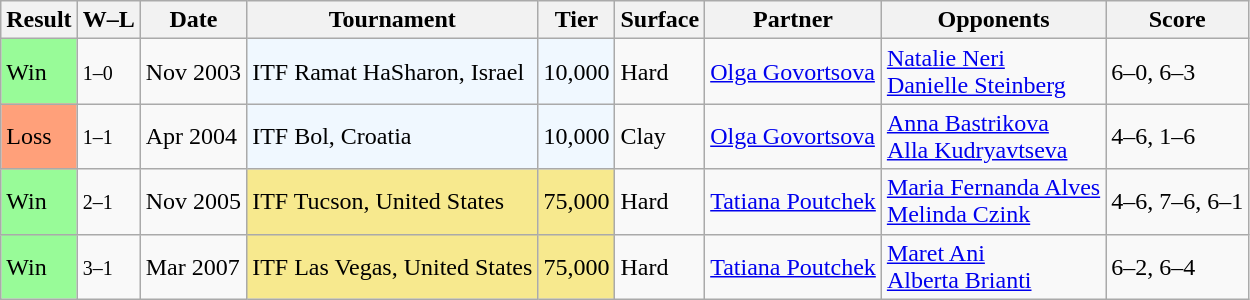<table class="wikitable sortable">
<tr>
<th>Result</th>
<th class="unsortable">W–L</th>
<th>Date</th>
<th>Tournament</th>
<th>Tier</th>
<th>Surface</th>
<th>Partner</th>
<th>Opponents</th>
<th class="unsortable">Score</th>
</tr>
<tr>
<td bgcolor=98FB98>Win</td>
<td><small>1–0</small></td>
<td>Nov 2003</td>
<td bgcolor=f0f8ff>ITF Ramat HaSharon, Israel</td>
<td bgcolor=f0f8ff>10,000</td>
<td>Hard</td>
<td> <a href='#'>Olga Govortsova</a></td>
<td> <a href='#'>Natalie Neri</a> <br>  <a href='#'>Danielle Steinberg</a></td>
<td>6–0, 6–3</td>
</tr>
<tr>
<td bgcolor=ffa07a>Loss</td>
<td><small>1–1</small></td>
<td>Apr 2004</td>
<td bgcolor=f0f8ff>ITF Bol, Croatia</td>
<td bgcolor=f0f8ff>10,000</td>
<td>Clay</td>
<td> <a href='#'>Olga Govortsova</a></td>
<td> <a href='#'>Anna Bastrikova</a> <br>  <a href='#'>Alla Kudryavtseva</a></td>
<td>4–6, 1–6</td>
</tr>
<tr>
<td style=background:#98fb98>Win</td>
<td><small>2–1</small></td>
<td>Nov 2005</td>
<td style=background:#f7e98e>ITF Tucson, United States</td>
<td style=background:#f7e98e>75,000</td>
<td>Hard</td>
<td> <a href='#'>Tatiana Poutchek</a></td>
<td> <a href='#'>Maria Fernanda Alves</a> <br>  <a href='#'>Melinda Czink</a></td>
<td>4–6, 7–6, 6–1</td>
</tr>
<tr>
<td bgcolor=98FB98>Win</td>
<td><small>3–1</small></td>
<td>Mar 2007</td>
<td style=background:#f7e98e>ITF Las Vegas, United States</td>
<td style=background:#f7e98e>75,000</td>
<td>Hard</td>
<td> <a href='#'>Tatiana Poutchek</a></td>
<td> <a href='#'>Maret Ani</a> <br>  <a href='#'>Alberta Brianti</a></td>
<td>6–2, 6–4</td>
</tr>
</table>
